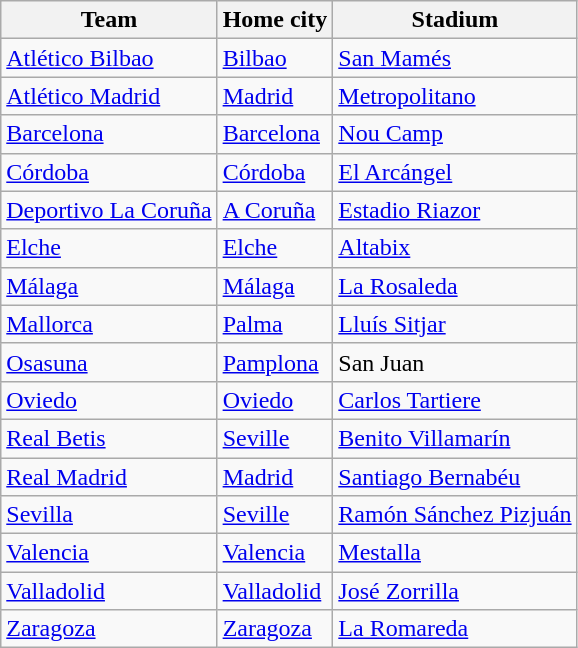<table class="wikitable sortable" style="text-align: left;">
<tr>
<th>Team</th>
<th>Home city</th>
<th>Stadium</th>
</tr>
<tr>
<td><a href='#'>Atlético Bilbao</a></td>
<td><a href='#'>Bilbao</a></td>
<td><a href='#'>San Mamés</a></td>
</tr>
<tr>
<td><a href='#'>Atlético Madrid</a></td>
<td><a href='#'>Madrid</a></td>
<td><a href='#'>Metropolitano</a></td>
</tr>
<tr>
<td><a href='#'>Barcelona</a></td>
<td><a href='#'>Barcelona</a></td>
<td><a href='#'>Nou Camp</a></td>
</tr>
<tr>
<td><a href='#'>Córdoba</a></td>
<td><a href='#'>Córdoba</a></td>
<td><a href='#'>El Arcángel</a></td>
</tr>
<tr>
<td><a href='#'>Deportivo La Coruña</a></td>
<td><a href='#'>A Coruña</a></td>
<td><a href='#'>Estadio Riazor</a></td>
</tr>
<tr>
<td><a href='#'>Elche</a></td>
<td><a href='#'>Elche</a></td>
<td><a href='#'>Altabix</a></td>
</tr>
<tr>
<td><a href='#'>Málaga</a></td>
<td><a href='#'>Málaga</a></td>
<td><a href='#'>La Rosaleda</a></td>
</tr>
<tr>
<td><a href='#'>Mallorca</a></td>
<td><a href='#'>Palma</a></td>
<td><a href='#'>Lluís Sitjar</a></td>
</tr>
<tr>
<td><a href='#'>Osasuna</a></td>
<td><a href='#'>Pamplona</a></td>
<td>San Juan</td>
</tr>
<tr>
<td><a href='#'>Oviedo</a></td>
<td><a href='#'>Oviedo</a></td>
<td><a href='#'>Carlos Tartiere</a></td>
</tr>
<tr>
<td><a href='#'>Real Betis</a></td>
<td><a href='#'>Seville</a></td>
<td><a href='#'>Benito Villamarín</a></td>
</tr>
<tr>
<td><a href='#'>Real Madrid</a></td>
<td><a href='#'>Madrid</a></td>
<td><a href='#'>Santiago Bernabéu</a></td>
</tr>
<tr>
<td><a href='#'>Sevilla</a></td>
<td><a href='#'>Seville</a></td>
<td><a href='#'>Ramón Sánchez Pizjuán</a></td>
</tr>
<tr>
<td><a href='#'>Valencia</a></td>
<td><a href='#'>Valencia</a></td>
<td><a href='#'>Mestalla</a></td>
</tr>
<tr>
<td><a href='#'>Valladolid</a></td>
<td><a href='#'>Valladolid</a></td>
<td><a href='#'>José Zorrilla</a></td>
</tr>
<tr>
<td><a href='#'>Zaragoza</a></td>
<td><a href='#'>Zaragoza</a></td>
<td><a href='#'>La Romareda</a></td>
</tr>
</table>
